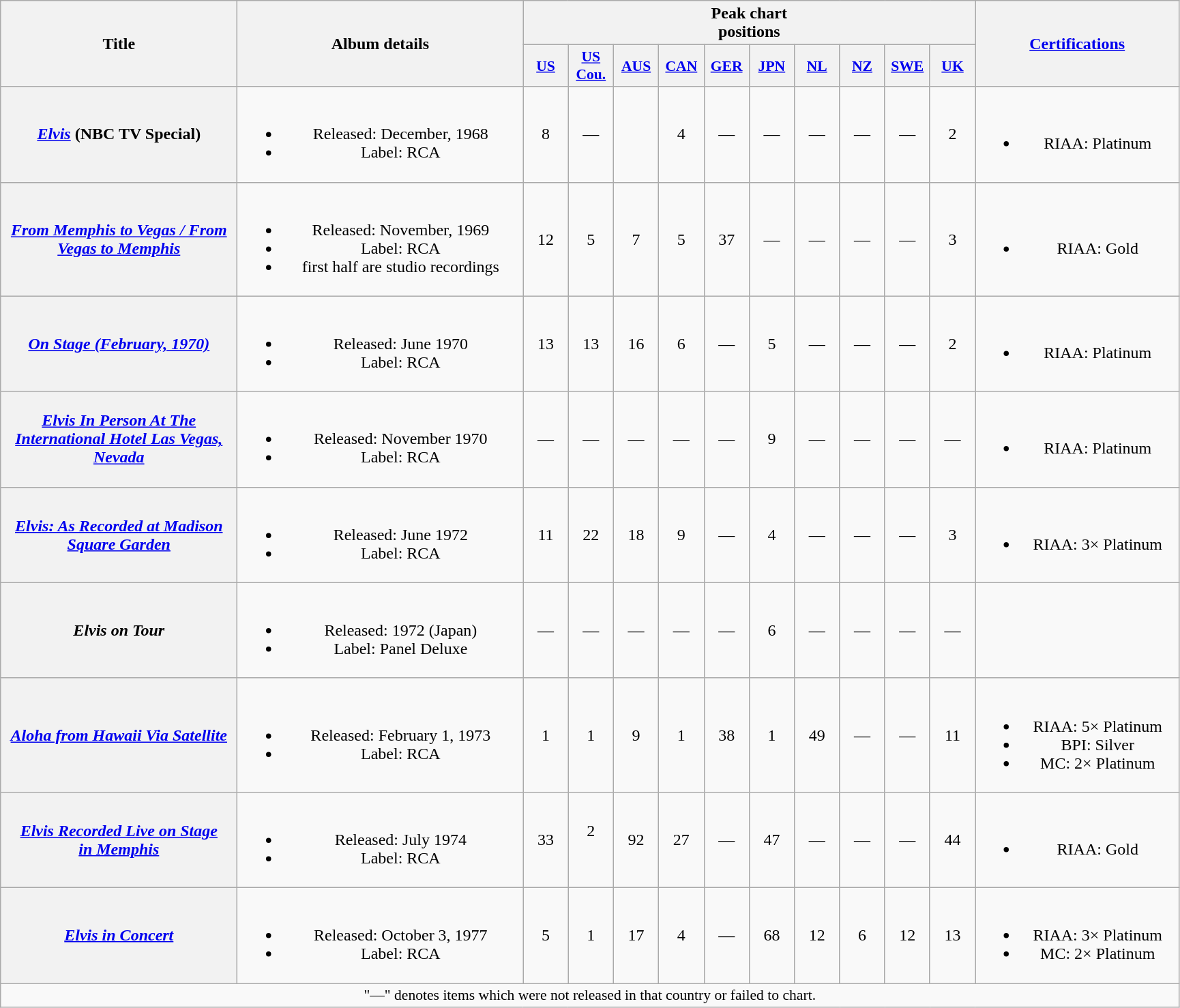<table class="wikitable plainrowheaders" style="text-align:center;" border="1">
<tr>
<th scope="col" rowspan="2" style="width:14em;">Title</th>
<th scope="col" rowspan="2" style="width:17em;">Album details</th>
<th scope="col" colspan="10">Peak chart<br>positions</th>
<th scope="col" rowspan="2" style="width:12em;"><a href='#'>Certifications</a></th>
</tr>
<tr>
<th scope="col" style="width:2.6em;font-size:90%;"><a href='#'>US</a><br></th>
<th scope="col" style="width:2.6em;font-size:90%;"><a href='#'>US Cou.</a><br></th>
<th scope="col" style="width:2.6em;font-size:90%;"><a href='#'>AUS</a><br></th>
<th scope="col" style="width:2.6em;font-size:90%;"><a href='#'>CAN</a><br></th>
<th scope="col" style="width:2.6em;font-size:90%;"><a href='#'>GER</a><br></th>
<th scope="col" style="width:2.6em;font-size:90%;"><a href='#'>JPN</a><br></th>
<th scope="col" style="width:2.6em;font-size:90%;"><a href='#'>NL</a><br></th>
<th scope="col" style="width:2.6em;font-size:90%;"><a href='#'>NZ</a><br></th>
<th scope="col" style="width:2.6em;font-size:90%;"><a href='#'>SWE</a><br></th>
<th scope="col" style="width:2.6em;font-size:90%;"><a href='#'>UK</a><br></th>
</tr>
<tr>
<th scope="row"><em><a href='#'>Elvis</a></em> (NBC TV Special)</th>
<td><br><ul><li>Released: December, 1968</li><li>Label: RCA</li></ul></td>
<td>8</td>
<td>—</td>
<td></td>
<td>4</td>
<td>—</td>
<td>—</td>
<td>—</td>
<td>—</td>
<td>—</td>
<td>2</td>
<td><br><ul><li>RIAA: Platinum</li></ul></td>
</tr>
<tr>
<th scope="row"><em><a href='#'>From Memphis to Vegas / From Vegas to Memphis</a></em></th>
<td><br><ul><li>Released: November, 1969</li><li>Label: RCA</li><li>first half are studio recordings</li></ul></td>
<td>12</td>
<td>5</td>
<td>7</td>
<td>5</td>
<td>37</td>
<td>—</td>
<td>—</td>
<td>—</td>
<td>—</td>
<td>3</td>
<td><br><ul><li>RIAA: Gold</li></ul></td>
</tr>
<tr>
<th scope="row"><em><a href='#'>On Stage (February, 1970)</a></em></th>
<td><br><ul><li>Released: June 1970</li><li>Label: RCA</li></ul></td>
<td>13</td>
<td>13</td>
<td>16</td>
<td>6</td>
<td>—</td>
<td>5</td>
<td>—</td>
<td>—</td>
<td>—</td>
<td>2</td>
<td><br><ul><li>RIAA: Platinum</li></ul></td>
</tr>
<tr>
<th scope="row"><em><a href='#'>Elvis In Person At The International Hotel Las Vegas, Nevada</a></em></th>
<td><br><ul><li>Released: November 1970</li><li>Label: RCA</li></ul></td>
<td>—</td>
<td>—</td>
<td>—</td>
<td>—</td>
<td>—</td>
<td>9</td>
<td>—</td>
<td>—</td>
<td>—</td>
<td>—</td>
<td><br><ul><li>RIAA: Platinum</li></ul></td>
</tr>
<tr>
<th scope="row"><em><a href='#'>Elvis: As Recorded at Madison<br>Square Garden</a></em></th>
<td><br><ul><li>Released: June 1972</li><li>Label: RCA</li></ul></td>
<td>11</td>
<td>22</td>
<td>18</td>
<td>9</td>
<td>—</td>
<td>4</td>
<td>—</td>
<td>—</td>
<td>—</td>
<td>3</td>
<td><br><ul><li>RIAA: 3× Platinum</li></ul></td>
</tr>
<tr>
<th scope="row"><em>Elvis on Tour</em></th>
<td><br><ul><li>Released: 1972 (Japan)</li><li>Label: Panel Deluxe</li></ul></td>
<td>—</td>
<td>—</td>
<td>—</td>
<td>—</td>
<td>—</td>
<td>6</td>
<td>—</td>
<td>—</td>
<td>—</td>
<td>—</td>
<td></td>
</tr>
<tr>
<th scope="row"><em><a href='#'>Aloha from Hawaii Via Satellite</a></em></th>
<td><br><ul><li>Released: February 1, 1973</li><li>Label: RCA</li></ul></td>
<td>1</td>
<td>1</td>
<td>9</td>
<td>1</td>
<td>38</td>
<td>1</td>
<td>49</td>
<td>—</td>
<td>—</td>
<td>11</td>
<td><br><ul><li>RIAA: 5× Platinum</li><li>BPI: Silver</li><li>MC: 2× Platinum</li></ul></td>
</tr>
<tr>
<th scope="row"><em><a href='#'>Elvis Recorded Live on Stage<br>in Memphis</a></em></th>
<td><br><ul><li>Released: July 1974</li><li>Label: RCA</li></ul></td>
<td>33</td>
<td>2<br><br></td>
<td>92</td>
<td>27</td>
<td>—</td>
<td>47</td>
<td>—</td>
<td>—</td>
<td>—</td>
<td>44</td>
<td><br><ul><li>RIAA: Gold</li></ul></td>
</tr>
<tr>
<th scope="row"><em><a href='#'>Elvis in Concert</a></em></th>
<td><br><ul><li>Released: October 3, 1977</li><li>Label: RCA</li></ul></td>
<td>5</td>
<td>1</td>
<td>17</td>
<td>4</td>
<td>—</td>
<td>68</td>
<td>12</td>
<td>6</td>
<td>12</td>
<td>13</td>
<td><br><ul><li>RIAA: 3× Platinum</li><li>MC: 2× Platinum</li></ul></td>
</tr>
<tr>
<td colspan="14" align="center" style="font-size:90%;">"—" denotes items which were not released in that country or failed to chart.</td>
</tr>
</table>
